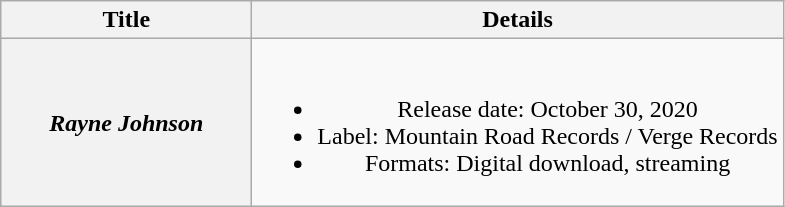<table class="wikitable plainrowheaders" style="text-align:center">
<tr>
<th style="width:10em;">Title</th>
<th>Details</th>
</tr>
<tr>
<th scope="row"><em>Rayne Johnson</em></th>
<td><br><ul><li>Release date: October 30, 2020</li><li>Label: Mountain Road Records / Verge Records</li><li>Formats: Digital download, streaming</li></ul></td>
</tr>
</table>
